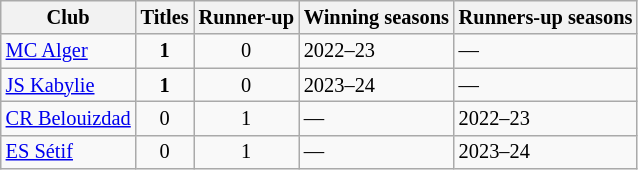<table class="wikitable" style="font-size:85%;">
<tr>
<th>Club</th>
<th>Titles</th>
<th>Runner-up</th>
<th>Winning seasons</th>
<th>Runners-up seasons</th>
</tr>
<tr>
<td><a href='#'>MC Alger</a></td>
<td align=center><strong>1</strong></td>
<td align=center>0</td>
<td>2022–23</td>
<td>—</td>
</tr>
<tr>
<td><a href='#'>JS Kabylie</a></td>
<td align=center><strong>1</strong></td>
<td align=center>0</td>
<td>2023–24</td>
<td>—</td>
</tr>
<tr>
<td><a href='#'>CR Belouizdad</a></td>
<td align=center>0</td>
<td align=center>1</td>
<td>—</td>
<td>2022–23</td>
</tr>
<tr>
<td><a href='#'>ES Sétif</a></td>
<td align=center>0</td>
<td align=center>1</td>
<td>—</td>
<td>2023–24</td>
</tr>
</table>
